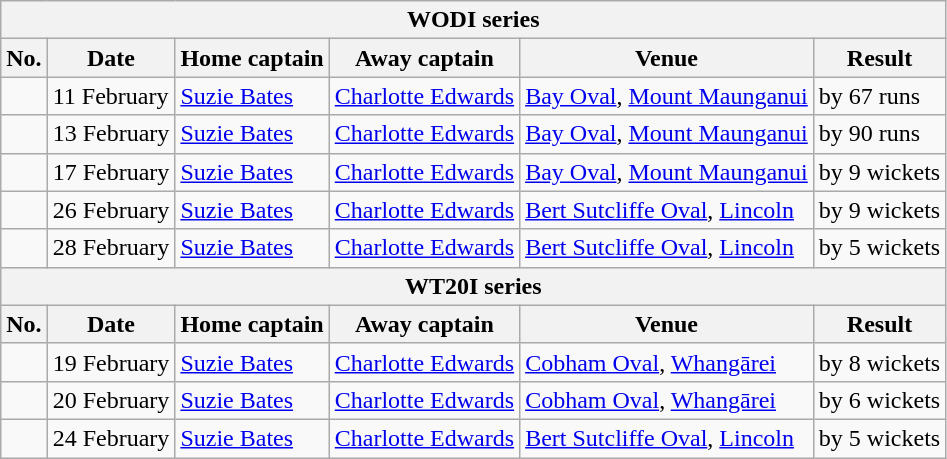<table class="wikitable">
<tr>
<th colspan="9">WODI series</th>
</tr>
<tr>
<th>No.</th>
<th>Date</th>
<th>Home captain</th>
<th>Away captain</th>
<th>Venue</th>
<th>Result</th>
</tr>
<tr>
<td></td>
<td>11 February</td>
<td><a href='#'>Suzie Bates</a></td>
<td><a href='#'>Charlotte Edwards</a></td>
<td><a href='#'>Bay Oval</a>, <a href='#'>Mount Maunganui</a></td>
<td> by 67 runs</td>
</tr>
<tr>
<td></td>
<td>13 February</td>
<td><a href='#'>Suzie Bates</a></td>
<td><a href='#'>Charlotte Edwards</a></td>
<td><a href='#'>Bay Oval</a>, <a href='#'>Mount Maunganui</a></td>
<td> by 90 runs</td>
</tr>
<tr>
<td></td>
<td>17 February</td>
<td><a href='#'>Suzie Bates</a></td>
<td><a href='#'>Charlotte Edwards</a></td>
<td><a href='#'>Bay Oval</a>, <a href='#'>Mount Maunganui</a></td>
<td> by 9 wickets</td>
</tr>
<tr>
<td></td>
<td>26 February</td>
<td><a href='#'>Suzie Bates</a></td>
<td><a href='#'>Charlotte Edwards</a></td>
<td><a href='#'>Bert Sutcliffe Oval</a>, <a href='#'>Lincoln</a></td>
<td> by 9 wickets</td>
</tr>
<tr>
<td></td>
<td>28 February</td>
<td><a href='#'>Suzie Bates</a></td>
<td><a href='#'>Charlotte Edwards</a></td>
<td><a href='#'>Bert Sutcliffe Oval</a>, <a href='#'>Lincoln</a></td>
<td> by 5 wickets</td>
</tr>
<tr>
<th colspan="9">WT20I series</th>
</tr>
<tr>
<th>No.</th>
<th>Date</th>
<th>Home captain</th>
<th>Away captain</th>
<th>Venue</th>
<th>Result</th>
</tr>
<tr>
<td></td>
<td>19 February</td>
<td><a href='#'>Suzie Bates</a></td>
<td><a href='#'>Charlotte Edwards</a></td>
<td><a href='#'>Cobham Oval</a>, <a href='#'>Whangārei</a></td>
<td> by 8 wickets</td>
</tr>
<tr>
<td></td>
<td>20 February</td>
<td><a href='#'>Suzie Bates</a></td>
<td><a href='#'>Charlotte Edwards</a></td>
<td><a href='#'>Cobham Oval</a>, <a href='#'>Whangārei</a></td>
<td> by 6 wickets</td>
</tr>
<tr>
<td></td>
<td>24 February</td>
<td><a href='#'>Suzie Bates</a></td>
<td><a href='#'>Charlotte Edwards</a></td>
<td><a href='#'>Bert Sutcliffe Oval</a>, <a href='#'>Lincoln</a></td>
<td> by 5 wickets</td>
</tr>
</table>
